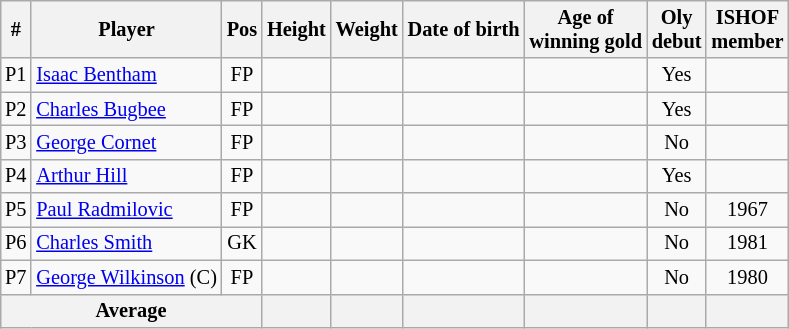<table class="wikitable sortable" style="text-align: center; font-size: 85%; margin-left: 1em;">
<tr>
<th>#</th>
<th>Player</th>
<th>Pos</th>
<th>Height</th>
<th>Weight</th>
<th>Date of birth</th>
<th>Age of<br>winning gold</th>
<th>Oly<br>debut</th>
<th>ISHOF<br>member</th>
</tr>
<tr>
<td>P1</td>
<td style="text-align: left;" data-sort-value="Bentham, Isaac"><a href='#'>Isaac Bentham</a></td>
<td>FP</td>
<td style="text-align: left;"></td>
<td style="text-align: right;"></td>
<td style="text-align: right;"></td>
<td style="text-align: left;"></td>
<td>Yes</td>
<td></td>
</tr>
<tr>
<td>P2</td>
<td style="text-align: left;" data-sort-value="Bugbee, Charles"><a href='#'>Charles Bugbee</a></td>
<td>FP</td>
<td style="text-align: left;"></td>
<td style="text-align: right;"></td>
<td style="text-align: right;"></td>
<td style="text-align: left;"></td>
<td>Yes</td>
<td></td>
</tr>
<tr>
<td>P3</td>
<td style="text-align: left;" data-sort-value="Cornet, George"><a href='#'>George Cornet</a></td>
<td>FP</td>
<td style="text-align: left;"></td>
<td style="text-align: right;"></td>
<td style="text-align: right;"></td>
<td style="text-align: left;"></td>
<td>No</td>
<td></td>
</tr>
<tr>
<td>P4</td>
<td style="text-align: left;" data-sort-value="Hill, Arthur"><a href='#'>Arthur Hill</a></td>
<td>FP</td>
<td style="text-align: left;"></td>
<td style="text-align: right;"></td>
<td style="text-align: right;"></td>
<td style="text-align: left;"></td>
<td>Yes</td>
<td></td>
</tr>
<tr>
<td>P5</td>
<td style="text-align: left;" data-sort-value="Radmilovic, Paul"><a href='#'>Paul Radmilovic</a></td>
<td>FP</td>
<td style="text-align: left;"></td>
<td style="text-align: right;"></td>
<td style="text-align: right;"></td>
<td style="text-align: left;"></td>
<td>No</td>
<td>1967</td>
</tr>
<tr>
<td>P6</td>
<td style="text-align: left;" data-sort-value="Smith, Charles"><a href='#'>Charles Smith</a></td>
<td>GK</td>
<td style="text-align: left;"></td>
<td style="text-align: right;"></td>
<td style="text-align: right;"></td>
<td style="text-align: left;"></td>
<td>No</td>
<td>1981</td>
</tr>
<tr>
<td>P7</td>
<td style="text-align: left;" data-sort-value="Wilkinson, George"><a href='#'>George Wilkinson</a> (C)</td>
<td>FP</td>
<td style="text-align: left;"></td>
<td style="text-align: right;"></td>
<td style="text-align: right;"></td>
<td style="text-align: left;"></td>
<td>No</td>
<td>1980</td>
</tr>
<tr>
<th colspan="3">Average</th>
<th style="text-align: left;"></th>
<th style="text-align: right;"></th>
<th style="text-align: right;"></th>
<th style="text-align: left;"></th>
<th></th>
<th></th>
</tr>
</table>
